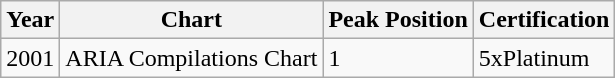<table class="wikitable">
<tr>
<th>Year</th>
<th>Chart</th>
<th>Peak Position</th>
<th>Certification</th>
</tr>
<tr>
<td>2001</td>
<td>ARIA Compilations Chart</td>
<td>1</td>
<td>5xPlatinum</td>
</tr>
</table>
